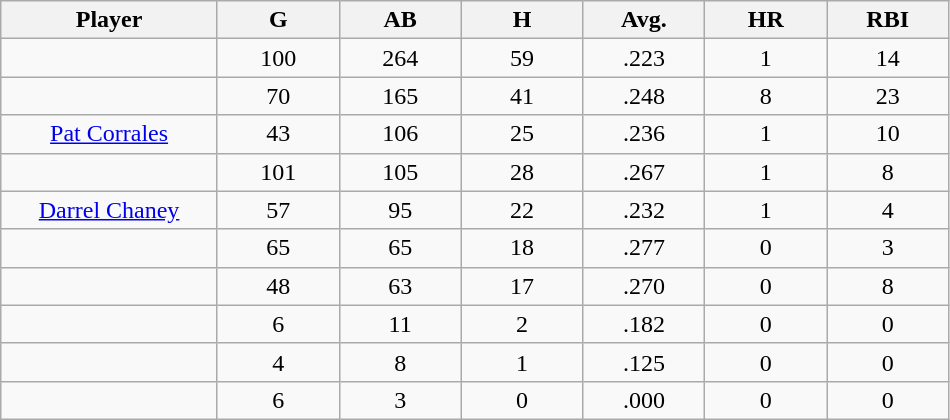<table class="wikitable sortable">
<tr>
<th bgcolor="#DDDDFF" width="16%">Player</th>
<th bgcolor="#DDDDFF" width="9%">G</th>
<th bgcolor="#DDDDFF" width="9%">AB</th>
<th bgcolor="#DDDDFF" width="9%">H</th>
<th bgcolor="#DDDDFF" width="9%">Avg.</th>
<th bgcolor="#DDDDFF" width="9%">HR</th>
<th bgcolor="#DDDDFF" width="9%">RBI</th>
</tr>
<tr align="center">
<td></td>
<td>100</td>
<td>264</td>
<td>59</td>
<td>.223</td>
<td>1</td>
<td>14</td>
</tr>
<tr align="center">
<td></td>
<td>70</td>
<td>165</td>
<td>41</td>
<td>.248</td>
<td>8</td>
<td>23</td>
</tr>
<tr align="center">
<td><a href='#'>Pat Corrales</a></td>
<td>43</td>
<td>106</td>
<td>25</td>
<td>.236</td>
<td>1</td>
<td>10</td>
</tr>
<tr align=center>
<td></td>
<td>101</td>
<td>105</td>
<td>28</td>
<td>.267</td>
<td>1</td>
<td>8</td>
</tr>
<tr align="center">
<td><a href='#'>Darrel Chaney</a></td>
<td>57</td>
<td>95</td>
<td>22</td>
<td>.232</td>
<td>1</td>
<td>4</td>
</tr>
<tr align=center>
<td></td>
<td>65</td>
<td>65</td>
<td>18</td>
<td>.277</td>
<td>0</td>
<td>3</td>
</tr>
<tr align="center">
<td></td>
<td>48</td>
<td>63</td>
<td>17</td>
<td>.270</td>
<td>0</td>
<td>8</td>
</tr>
<tr align="center">
<td></td>
<td>6</td>
<td>11</td>
<td>2</td>
<td>.182</td>
<td>0</td>
<td>0</td>
</tr>
<tr align="center">
<td></td>
<td>4</td>
<td>8</td>
<td>1</td>
<td>.125</td>
<td>0</td>
<td>0</td>
</tr>
<tr align="center">
<td></td>
<td>6</td>
<td>3</td>
<td>0</td>
<td>.000</td>
<td>0</td>
<td>0</td>
</tr>
</table>
